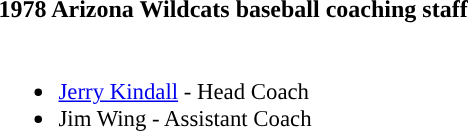<table class="toccolours">
<tr>
<th colspan="9">1978 Arizona Wildcats baseball coaching staff</th>
</tr>
<tr>
<td style="text-align: left; font-size: 95%;" valign="top"><br><ul><li><a href='#'>Jerry Kindall</a> - Head Coach</li><li>Jim Wing - Assistant Coach</li></ul></td>
</tr>
</table>
